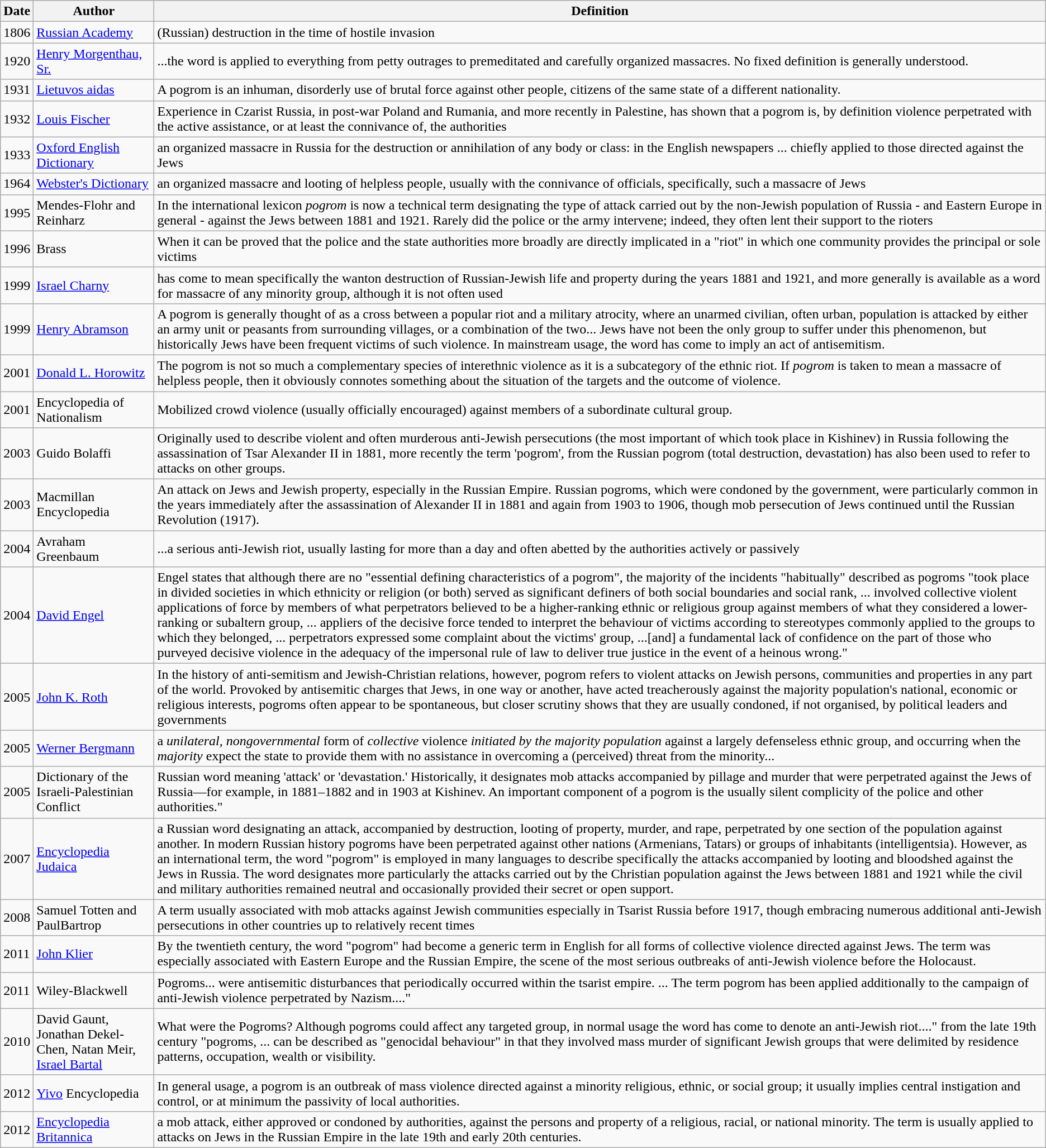<table class="wikitable">
<tr>
<th>Date</th>
<th>Author</th>
<th>Definition</th>
</tr>
<tr>
<td>1806</td>
<td><a href='#'>Russian Academy</a></td>
<td>(Russian) destruction in the time of hostile invasion</td>
</tr>
<tr>
<td>1920</td>
<td><a href='#'>Henry Morgenthau, Sr.</a></td>
<td>...the word is applied to everything from petty outrages to premeditated and carefully organized massacres. No fixed definition is generally understood.</td>
</tr>
<tr>
<td>1931</td>
<td><a href='#'>Lietuvos aidas</a></td>
<td>A pogrom is an inhuman, disorderly use of brutal force against other people, citizens of the same state of a different nationality.</td>
</tr>
<tr>
<td>1932</td>
<td><a href='#'>Louis Fischer</a></td>
<td>Experience in Czarist Russia, in post-war Poland and Rumania, and more recently in Palestine, has shown that a pogrom is, by definition violence perpetrated with the active assistance, or at least the connivance of, the authorities</td>
</tr>
<tr>
<td>1933</td>
<td><a href='#'>Oxford English Dictionary</a></td>
<td>an organized massacre in Russia for the destruction or annihilation of any body or class: in the English newspapers ... chiefly applied to those directed against the Jews</td>
</tr>
<tr>
<td>1964</td>
<td><a href='#'>Webster's Dictionary</a></td>
<td>an organized massacre and looting of helpless people, usually with the connivance of officials, specifically, such a massacre of Jews</td>
</tr>
<tr>
<td>1995</td>
<td>Mendes-Flohr and Reinharz</td>
<td>In the international lexicon <em>pogrom</em> is now a technical term designating the type of attack carried out by the non-Jewish population of Russia - and Eastern Europe in general - against the Jews between 1881 and 1921. Rarely did the police or the army intervene; indeed, they often lent their support to the rioters</td>
</tr>
<tr>
<td>1996</td>
<td>Brass</td>
<td>When it can be proved that the police and the state authorities more broadly are directly implicated in a "riot" in which one community provides the principal or sole victims</td>
</tr>
<tr>
<td>1999</td>
<td><a href='#'>Israel Charny</a></td>
<td>has come to mean specifically the wanton destruction of Russian-Jewish life and property during the years 1881 and 1921, and more generally is available as a word for massacre of any minority group, although it is not often used</td>
</tr>
<tr>
<td>1999</td>
<td><a href='#'>Henry Abramson</a></td>
<td>A pogrom is generally thought of as a cross between a popular riot and a military atrocity, where an unarmed civilian, often urban, population is attacked by either an army unit or peasants from surrounding villages, or a combination of the two... Jews have not been the only group to suffer under this phenomenon, but historically Jews have been frequent victims of such violence. In mainstream usage, the word has come to imply an act of antisemitism.</td>
</tr>
<tr>
<td>2001</td>
<td><a href='#'>Donald L. Horowitz</a></td>
<td>The pogrom is not so much a complementary species of interethnic violence as it is a subcategory of the ethnic riot. If <em>pogrom</em> is taken to mean a massacre of helpless people, then it obviously connotes something about the situation of the targets and the outcome of violence.</td>
</tr>
<tr>
<td>2001</td>
<td>Encyclopedia of Nationalism</td>
<td>Mobilized crowd violence (usually officially encouraged) against members of a subordinate cultural group.</td>
</tr>
<tr>
<td>2003</td>
<td>Guido Bolaffi</td>
<td>Originally used to describe violent and often murderous anti-Jewish persecutions (the most important of which took place in Kishinev) in Russia following the assassination of Tsar Alexander II in 1881, more recently the term 'pogrom', from the Russian pogrom (total destruction, devastation) has also been used to refer to attacks on other groups.</td>
</tr>
<tr>
<td>2003</td>
<td>Macmillan Encyclopedia</td>
<td>An attack on Jews and Jewish property, especially in the Russian Empire. Russian pogroms, which were condoned by the government, were particularly common in the years immediately after the assassination of Alexander II in 1881 and again from 1903 to 1906, though mob persecution of Jews continued until the Russian Revolution (1917).</td>
</tr>
<tr>
<td>2004</td>
<td>Avraham Greenbaum</td>
<td>...a serious anti-Jewish riot, usually lasting for more than a day and often abetted by the authorities actively or passively</td>
</tr>
<tr>
<td>2004</td>
<td><a href='#'>David Engel</a></td>
<td>Engel states that although there are no "essential defining characteristics of a pogrom", the majority of the incidents "habitually" described as pogroms "took place in divided societies in which ethnicity or religion (or both) served as significant definers of both social boundaries and social rank, ... involved collective violent applications of force by members of what perpetrators believed to be a higher-ranking ethnic or religious group against members of what they considered a lower-ranking or subaltern group, ... appliers of the decisive force tended to interpret the behaviour of victims according to stereotypes commonly applied to the groups to which they belonged, ... perpetrators expressed some complaint about the victims' group, ...[and] a fundamental lack of confidence on the part of those who purveyed decisive violence in the adequacy of the impersonal rule of law to deliver true justice in the event of a heinous wrong."</td>
</tr>
<tr>
<td>2005</td>
<td><a href='#'>John K. Roth</a></td>
<td>In the history of anti-semitism and Jewish-Christian relations, however, pogrom refers to violent attacks on Jewish persons, communities and properties in any part of the world. Provoked by antisemitic charges that Jews, in one way or another, have acted treacherously against the majority population's national, economic or religious interests, pogroms often appear to be spontaneous, but closer scrutiny shows that they are usually condoned, if not organised, by political leaders and governments</td>
</tr>
<tr>
<td>2005</td>
<td><a href='#'>Werner Bergmann</a></td>
<td>a <em>unilateral, nongovernmental</em> form of <em>collective</em> violence <em>initiated by the majority population</em> against a largely defenseless ethnic group, and occurring when the <em>majority</em> expect the state to provide them with no assistance in overcoming a (perceived) threat from the minority...</td>
</tr>
<tr>
<td>2005</td>
<td>Dictionary of the Israeli-Palestinian Conflict</td>
<td>Russian word meaning 'attack' or 'devastation.' Historically, it designates mob attacks accompanied by pillage and murder that were perpetrated against the Jews of Russia—for example, in 1881–1882 and in 1903 at Kishinev. An important component of a pogrom is the usually silent complicity of the police and other authorities."</td>
</tr>
<tr>
<td>2007</td>
<td><a href='#'>Encyclopedia Judaica</a></td>
<td>a Russian word designating an attack, accompanied by destruction, looting of property, murder, and rape, perpetrated by one section of the population against another. In modern Russian history pogroms have been perpetrated against other nations (Armenians, Tatars) or groups of inhabitants (intelligentsia). However, as an international term, the word "pogrom" is employed in many languages to describe specifically the attacks accompanied by looting and bloodshed against the Jews in Russia. The word designates more particularly the attacks carried out by the Christian population against the Jews between 1881 and 1921 while the civil and military authorities remained neutral and occasionally provided their secret or open support.</td>
</tr>
<tr>
<td>2008</td>
<td>Samuel Totten and PaulBartrop</td>
<td>A term usually associated with mob attacks against Jewish communities especially in Tsarist Russia before 1917, though embracing numerous additional anti-Jewish persecutions in other countries up to relatively recent times</td>
</tr>
<tr>
<td>2011</td>
<td><a href='#'>John Klier</a></td>
<td>By the twentieth century, the word "pogrom" had become a generic term in English for all forms of collective violence directed against Jews. The term was especially associated with Eastern Europe and the Russian Empire, the scene of the most serious outbreaks of anti-Jewish violence before the Holocaust.</td>
</tr>
<tr>
<td>2011</td>
<td>Wiley-Blackwell</td>
<td>Pogroms... were antisemitic disturbances that periodically occurred within the tsarist empire. ... The term pogrom has been applied additionally to the campaign of anti-Jewish violence perpetrated by Nazism...."</td>
</tr>
<tr>
<td>2010</td>
<td>David Gaunt, Jonathan Dekel-Chen, Natan Meir, <a href='#'>Israel Bartal</a></td>
<td>What were the Pogroms? Although pogroms could affect any targeted group, in normal usage the word has come to denote an anti-Jewish riot...." from the late 19th century "pogroms, ... can be described as "genocidal behaviour" in that they involved mass murder of significant Jewish groups that were delimited by residence patterns, occupation, wealth or visibility.</td>
</tr>
<tr>
<td>2012</td>
<td><a href='#'>Yivo</a> Encyclopedia</td>
<td>In general usage, a pogrom is an outbreak of mass violence directed against a minority religious, ethnic, or social group; it usually implies central instigation and control, or at minimum the passivity of local authorities.</td>
</tr>
<tr>
<td>2012</td>
<td><a href='#'>Encyclopedia Britannica</a></td>
<td>a mob attack, either approved or condoned by authorities, against the persons and property of a religious, racial, or national minority. The term is usually applied to attacks on Jews in the Russian Empire in the late 19th and early 20th centuries.</td>
</tr>
</table>
